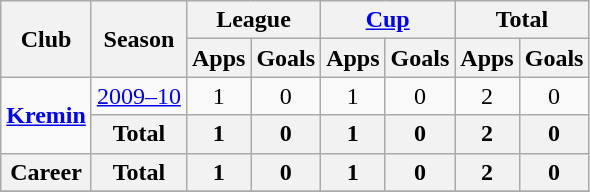<table class="wikitable sortable" style="text-align: center;">
<tr>
<th rowspan="2">Club</th>
<th rowspan="2">Season</th>
<th colspan="2">League</th>
<th colspan="2"><a href='#'>Cup</a></th>
<th colspan="2">Total</th>
</tr>
<tr>
<th>Apps</th>
<th>Goals</th>
<th>Apps</th>
<th>Goals</th>
<th>Apps</th>
<th>Goals</th>
</tr>
<tr>
<td rowspan="2"><strong><a href='#'>Kremin</a></strong></td>
<td><a href='#'>2009–10</a></td>
<td>1</td>
<td>0</td>
<td>1</td>
<td>0</td>
<td>2</td>
<td>0</td>
</tr>
<tr>
<th>Total</th>
<th>1</th>
<th>0</th>
<th>1</th>
<th>0</th>
<th>2</th>
<th>0</th>
</tr>
<tr>
<th>Career</th>
<th>Total</th>
<th>1</th>
<th>0</th>
<th>1</th>
<th>0</th>
<th>2</th>
<th>0</th>
</tr>
<tr>
</tr>
</table>
